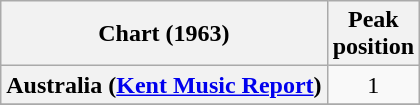<table class="wikitable sortable plainrowheaders" style="text-align:center">
<tr>
<th>Chart (1963)</th>
<th>Peak<br>position</th>
</tr>
<tr>
<th scope="row">Australia (<a href='#'>Kent Music Report</a>)</th>
<td>1</td>
</tr>
<tr>
</tr>
</table>
